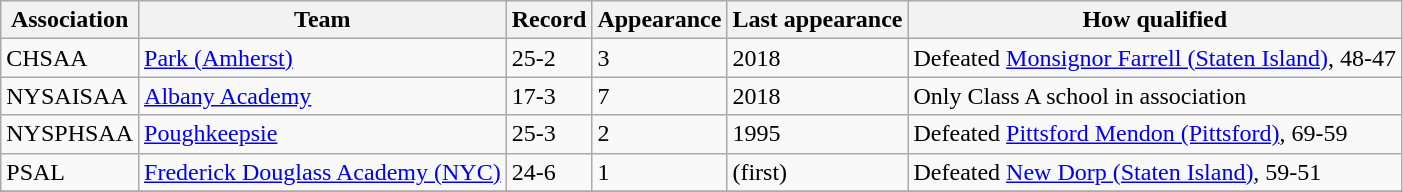<table class="wikitable sortable" style="text-align:left;">
<tr>
<th>Association</th>
<th>Team</th>
<th>Record</th>
<th data-sort-type="number">Appearance</th>
<th>Last appearance</th>
<th>How qualified</th>
</tr>
<tr>
<td>CHSAA</td>
<td><a href='#'>Park (Amherst)</a></td>
<td>25-2</td>
<td>3</td>
<td>2018</td>
<td>Defeated <a href='#'>Monsignor Farrell (Staten Island)</a>, 48-47</td>
</tr>
<tr>
<td>NYSAISAA</td>
<td><a href='#'>Albany Academy</a></td>
<td>17-3</td>
<td>7</td>
<td>2018</td>
<td>Only Class A school in association</td>
</tr>
<tr>
<td>NYSPHSAA</td>
<td><a href='#'>Poughkeepsie</a></td>
<td>25-3</td>
<td>2</td>
<td>1995</td>
<td>Defeated <a href='#'>Pittsford Mendon (Pittsford)</a>, 69-59</td>
</tr>
<tr>
<td>PSAL</td>
<td><a href='#'>Frederick Douglass Academy (NYC)</a></td>
<td>24-6</td>
<td>1</td>
<td>(first)</td>
<td>Defeated <a href='#'>New Dorp (Staten Island)</a>, 59-51</td>
</tr>
<tr>
</tr>
</table>
